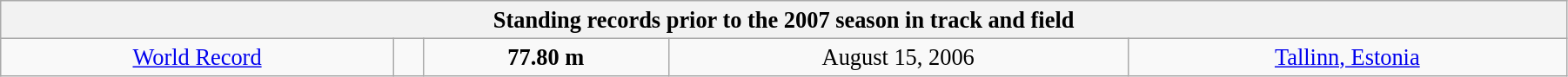<table class="wikitable" style=" text-align:center; font-size:110%;" width="95%">
<tr>
<th colspan="5">Standing records prior to the 2007 season in track and field</th>
</tr>
<tr>
<td><a href='#'>World Record</a></td>
<td></td>
<td><strong>77.80 m </strong></td>
<td>August 15, 2006</td>
<td> <a href='#'>Tallinn, Estonia</a></td>
</tr>
</table>
